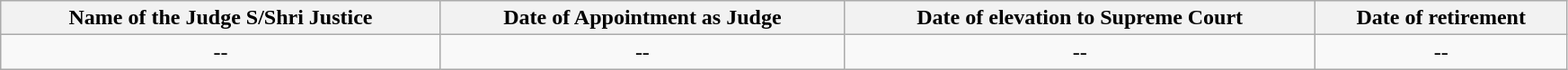<table class="wikitable static-row-numbers static-row-header" style="text-align:center" width="92%">
<tr>
<th>Name of the Judge S/Shri Justice</th>
<th>Date of Appointment as Judge</th>
<th>Date of elevation to Supreme Court</th>
<th>Date of retirement</th>
</tr>
<tr>
<td>--</td>
<td>--</td>
<td>--</td>
<td>--</td>
</tr>
</table>
